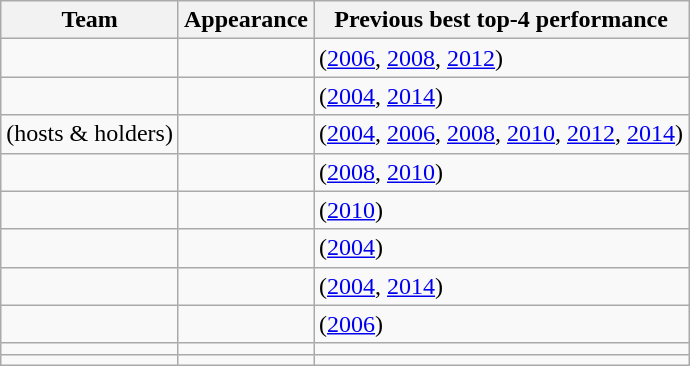<table class="wikitable sortable" style="text-align: left;">
<tr>
<th>Team</th>
<th>Appearance</th>
<th>Previous best top-4 performance</th>
</tr>
<tr>
<td></td>
<td></td>
<td> (<a href='#'>2006</a>, <a href='#'>2008</a>, <a href='#'>2012</a>)</td>
</tr>
<tr>
<td></td>
<td></td>
<td> (<a href='#'>2004</a>, <a href='#'>2014</a>)</td>
</tr>
<tr>
<td> (hosts & holders)</td>
<td></td>
<td> (<a href='#'>2004</a>, <a href='#'>2006</a>, <a href='#'>2008</a>, <a href='#'>2010</a>, <a href='#'>2012</a>, <a href='#'>2014</a>)</td>
</tr>
<tr>
<td></td>
<td></td>
<td> (<a href='#'>2008</a>, <a href='#'>2010</a>)</td>
</tr>
<tr>
<td></td>
<td></td>
<td> (<a href='#'>2010</a>)</td>
</tr>
<tr>
<td></td>
<td></td>
<td> (<a href='#'>2004</a>)</td>
</tr>
<tr>
<td></td>
<td></td>
<td> (<a href='#'>2004</a>, <a href='#'>2014</a>)</td>
</tr>
<tr>
<td></td>
<td></td>
<td> (<a href='#'>2006</a>)</td>
</tr>
<tr>
<td></td>
<td></td>
<td></td>
</tr>
<tr>
<td></td>
<td></td>
<td></td>
</tr>
</table>
